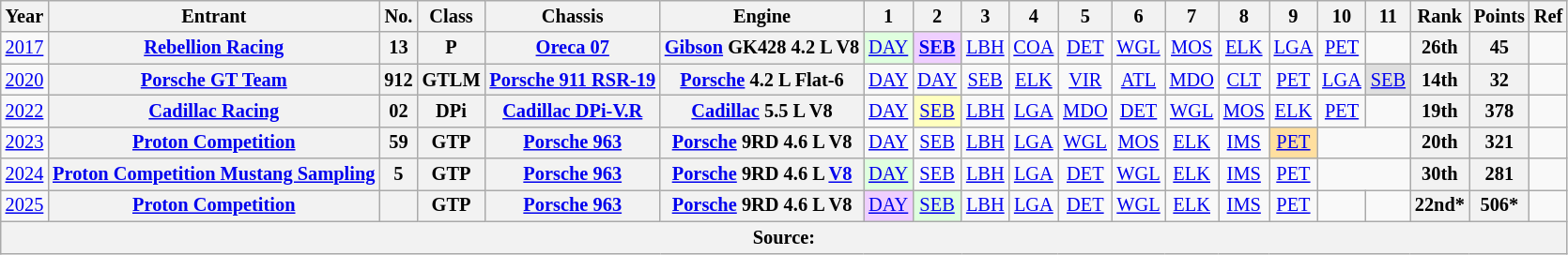<table class="wikitable" style="text-align:center; font-size:85%">
<tr>
<th>Year</th>
<th>Entrant</th>
<th>No.</th>
<th>Class</th>
<th>Chassis</th>
<th>Engine</th>
<th>1</th>
<th>2</th>
<th>3</th>
<th>4</th>
<th>5</th>
<th>6</th>
<th>7</th>
<th>8</th>
<th>9</th>
<th>10</th>
<th>11</th>
<th>Rank</th>
<th>Points</th>
<th>Ref</th>
</tr>
<tr>
<td><a href='#'>2017</a></td>
<th nowrap><a href='#'>Rebellion Racing</a></th>
<th>13</th>
<th>P</th>
<th nowrap><a href='#'>Oreca 07</a></th>
<th nowrap><a href='#'>Gibson</a> GK428 4.2 L V8</th>
<td style="background:#DFFFDF;"><a href='#'>DAY</a><br></td>
<td style="background:#EFCFFF;"><strong><a href='#'>SEB</a></strong><br></td>
<td><a href='#'>LBH</a></td>
<td><a href='#'>COA</a></td>
<td><a href='#'>DET</a></td>
<td><a href='#'>WGL</a></td>
<td><a href='#'>MOS</a></td>
<td><a href='#'>ELK</a></td>
<td><a href='#'>LGA</a></td>
<td><a href='#'>PET</a></td>
<td></td>
<th>26th</th>
<th>45</th>
<td></td>
</tr>
<tr>
<td><a href='#'>2020</a></td>
<th nowrap><a href='#'>Porsche GT Team</a></th>
<th>912</th>
<th>GTLM</th>
<th nowrap><a href='#'>Porsche 911 RSR-19</a></th>
<th nowrap><a href='#'>Porsche</a> 4.2 L Flat-6</th>
<td><a href='#'>DAY</a></td>
<td><a href='#'>DAY</a></td>
<td><a href='#'>SEB</a></td>
<td><a href='#'>ELK</a></td>
<td><a href='#'>VIR</a></td>
<td><a href='#'>ATL</a></td>
<td><a href='#'>MDO</a></td>
<td><a href='#'>CLT</a></td>
<td><a href='#'>PET</a></td>
<td><a href='#'>LGA</a></td>
<td style="background:#DFDFDF;"><a href='#'>SEB</a><br></td>
<th>14th</th>
<th>32</th>
<td></td>
</tr>
<tr>
<td><a href='#'>2022</a></td>
<th nowrap><a href='#'>Cadillac Racing</a></th>
<th>02</th>
<th>DPi</th>
<th nowrap><a href='#'>Cadillac DPi-V.R</a></th>
<th nowrap><a href='#'>Cadillac</a> 5.5 L V8</th>
<td><a href='#'>DAY</a></td>
<td style="background:#FFFFBF;"><a href='#'>SEB</a><br></td>
<td><a href='#'>LBH</a></td>
<td><a href='#'>LGA</a></td>
<td><a href='#'>MDO</a></td>
<td><a href='#'>DET</a></td>
<td><a href='#'>WGL</a></td>
<td><a href='#'>MOS</a></td>
<td><a href='#'>ELK</a></td>
<td><a href='#'>PET</a></td>
<td></td>
<th>19th</th>
<th>378</th>
<td></td>
</tr>
<tr>
<td><a href='#'>2023</a></td>
<th nowrap><a href='#'>Proton Competition</a></th>
<th>59</th>
<th>GTP</th>
<th nowrap><a href='#'>Porsche 963</a></th>
<th nowrap><a href='#'>Porsche</a> 9RD 4.6 L V8</th>
<td><a href='#'>DAY</a></td>
<td><a href='#'>SEB</a></td>
<td><a href='#'>LBH</a></td>
<td><a href='#'>LGA</a></td>
<td><a href='#'>WGL</a></td>
<td><a href='#'>MOS</a></td>
<td><a href='#'>ELK</a></td>
<td><a href='#'>IMS</a></td>
<td style="background:#FFDF9F;"><a href='#'>PET</a><br></td>
<td colspan=2></td>
<th>20th</th>
<th>321</th>
<td></td>
</tr>
<tr>
<td><a href='#'>2024</a></td>
<th nowrap><a href='#'>Proton Competition Mustang Sampling</a></th>
<th>5</th>
<th>GTP</th>
<th nowrap><a href='#'>Porsche 963</a></th>
<th nowrap><a href='#'>Porsche</a> 9RD 4.6 L <a href='#'>V8</a></th>
<td style="background:#DFFFDF;"><a href='#'>DAY</a><br></td>
<td><a href='#'>SEB</a></td>
<td><a href='#'>LBH</a></td>
<td><a href='#'>LGA</a></td>
<td><a href='#'>DET</a></td>
<td><a href='#'>WGL</a></td>
<td><a href='#'>ELK</a></td>
<td><a href='#'>IMS</a></td>
<td><a href='#'>PET</a></td>
<td colspan=2></td>
<th>30th</th>
<th>281</th>
<td></td>
</tr>
<tr>
<td><a href='#'>2025</a></td>
<th><a href='#'>Proton Competition</a></th>
<th></th>
<th>GTP</th>
<th><a href='#'>Porsche 963</a></th>
<th><a href='#'>Porsche</a> 9RD 4.6 L V8</th>
<td style="background:#EFCFFF;"><a href='#'>DAY</a><br></td>
<td style="background:#DFFFDF;"><a href='#'>SEB</a><br></td>
<td><a href='#'>LBH</a></td>
<td><a href='#'>LGA</a></td>
<td><a href='#'>DET</a></td>
<td style="background:#;"><a href='#'>WGL</a><br></td>
<td><a href='#'>ELK</a></td>
<td style="background:#;"><a href='#'>IMS</a><br></td>
<td style="background:#;"><a href='#'>PET</a><br></td>
<td></td>
<td></td>
<th>22nd*</th>
<th>506*</th>
</tr>
<tr>
<th colspan="20">Source:</th>
</tr>
</table>
